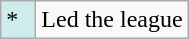<table class="wikitable">
<tr>
<td style="background:#CFECEC; width:1em">*</td>
<td>Led the league</td>
</tr>
</table>
